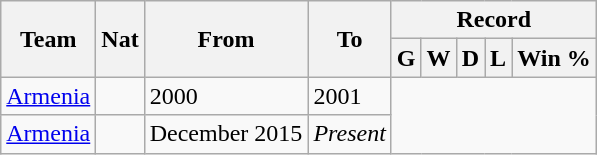<table class="wikitable" style="text-align: center">
<tr>
<th rowspan="2">Team</th>
<th rowspan="2">Nat</th>
<th rowspan="2">From</th>
<th rowspan="2">To</th>
<th colspan="5">Record</th>
</tr>
<tr>
<th>G</th>
<th>W</th>
<th>D</th>
<th>L</th>
<th>Win %</th>
</tr>
<tr>
<td align=left><a href='#'>Armenia</a></td>
<td></td>
<td align=left>2000</td>
<td align=left>2001<br></td>
</tr>
<tr>
<td align=left><a href='#'>Armenia</a></td>
<td></td>
<td align=left>December 2015</td>
<td align=left><em>Present</em><br></td>
</tr>
</table>
